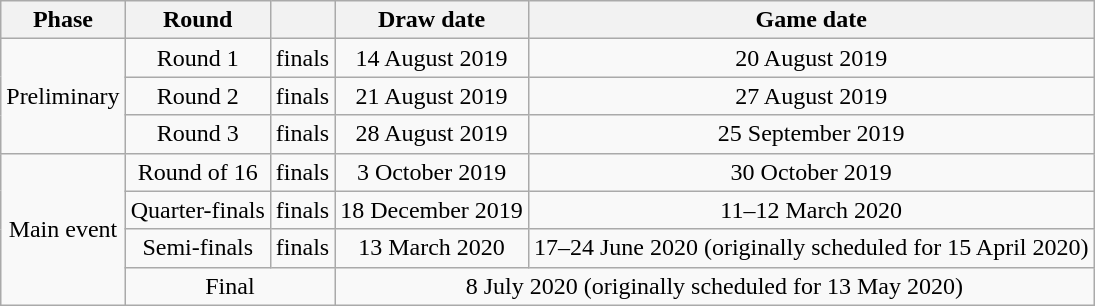<table class="wikitable" style="text-align:center">
<tr>
<th>Phase</th>
<th>Round</th>
<th></th>
<th>Draw date</th>
<th>Game date</th>
</tr>
<tr>
<td rowspan=3>Preliminary</td>
<td>Round 1</td>
<td> finals</td>
<td>14 August 2019</td>
<td>20 August 2019</td>
</tr>
<tr>
<td>Round 2</td>
<td> finals</td>
<td>21 August 2019</td>
<td>27 August 2019</td>
</tr>
<tr>
<td>Round 3</td>
<td> finals</td>
<td>28 August 2019</td>
<td>25 September 2019</td>
</tr>
<tr>
<td rowspan=4>Main event</td>
<td>Round of 16</td>
<td> finals</td>
<td>3 October 2019</td>
<td>30 October 2019</td>
</tr>
<tr>
<td>Quarter-finals</td>
<td> finals</td>
<td>18 December 2019</td>
<td>11–12 March 2020</td>
</tr>
<tr>
<td>Semi-finals</td>
<td> finals</td>
<td>13 March 2020</td>
<td>17–24 June 2020 (originally scheduled for 15 April 2020)</td>
</tr>
<tr>
<td colspan="2">Final</td>
<td colspan="2">8 July 2020 (originally scheduled for 13 May 2020)</td>
</tr>
</table>
